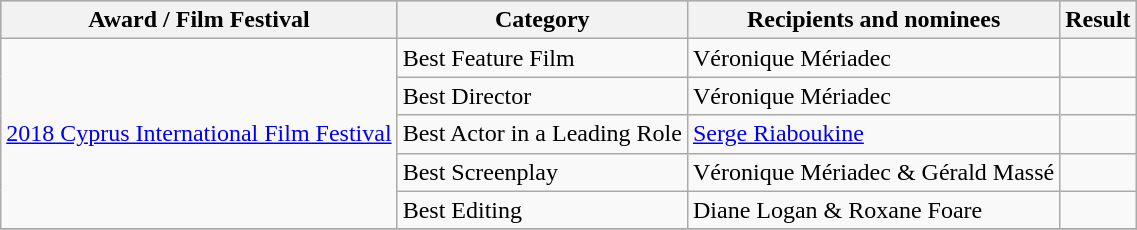<table class="wikitable plainrowheaders sortable">
<tr style="background:#ccc; text-align:center;">
<th scope="col">Award / Film Festival</th>
<th scope="col">Category</th>
<th scope="col">Recipients and nominees</th>
<th scope="col">Result</th>
</tr>
<tr>
<td rowspan=5><a href='#'>2018 Cyprus International Film Festival</a></td>
<td>Best Feature Film</td>
<td>Véronique Mériadec</td>
<td></td>
</tr>
<tr>
<td>Best Director</td>
<td>Véronique Mériadec</td>
<td></td>
</tr>
<tr>
<td>Best Actor in a Leading Role</td>
<td><a href='#'>Serge Riaboukine</a></td>
<td></td>
</tr>
<tr>
<td>Best Screenplay</td>
<td>Véronique Mériadec & Gérald Massé</td>
<td></td>
</tr>
<tr>
<td>Best Editing</td>
<td>Diane Logan & Roxane Foare</td>
<td></td>
</tr>
<tr>
</tr>
</table>
